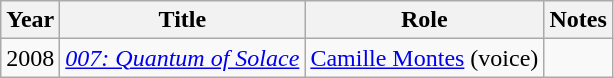<table class="wikitable sortable">
<tr>
<th scope="col">Year</th>
<th scope="col">Title</th>
<th scope="col">Role</th>
<th scope="col" class="unsortable">Notes</th>
</tr>
<tr>
<td>2008</td>
<td><em><a href='#'>007: Quantum of Solace</a></em></td>
<td><a href='#'>Camille Montes</a> (voice)</td>
<td></td>
</tr>
</table>
